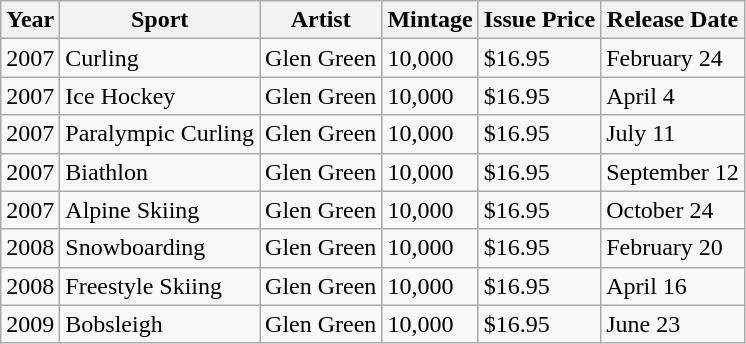<table class="wikitable">
<tr>
<th>Year</th>
<th>Sport</th>
<th>Artist</th>
<th>Mintage</th>
<th>Issue Price</th>
<th>Release Date</th>
</tr>
<tr>
<td>2007</td>
<td>Curling</td>
<td>Glen Green</td>
<td>10,000</td>
<td>$16.95</td>
<td>February 24</td>
</tr>
<tr>
<td>2007</td>
<td>Ice Hockey</td>
<td>Glen Green</td>
<td>10,000</td>
<td>$16.95</td>
<td>April 4</td>
</tr>
<tr>
<td>2007</td>
<td>Paralympic Curling</td>
<td>Glen Green</td>
<td>10,000</td>
<td>$16.95</td>
<td>July 11</td>
</tr>
<tr>
<td>2007</td>
<td>Biathlon</td>
<td>Glen Green</td>
<td>10,000</td>
<td>$16.95</td>
<td>September 12</td>
</tr>
<tr>
<td>2007</td>
<td>Alpine Skiing</td>
<td>Glen Green</td>
<td>10,000</td>
<td>$16.95</td>
<td>October 24</td>
</tr>
<tr>
<td>2008</td>
<td>Snowboarding</td>
<td>Glen Green</td>
<td>10,000</td>
<td>$16.95</td>
<td>February 20</td>
</tr>
<tr>
<td>2008</td>
<td>Freestyle Skiing</td>
<td>Glen Green</td>
<td>10,000</td>
<td>$16.95</td>
<td>April 16</td>
</tr>
<tr>
<td>2009</td>
<td>Bobsleigh</td>
<td>Glen Green</td>
<td>10,000</td>
<td>$16.95</td>
<td>June 23</td>
</tr>
</table>
